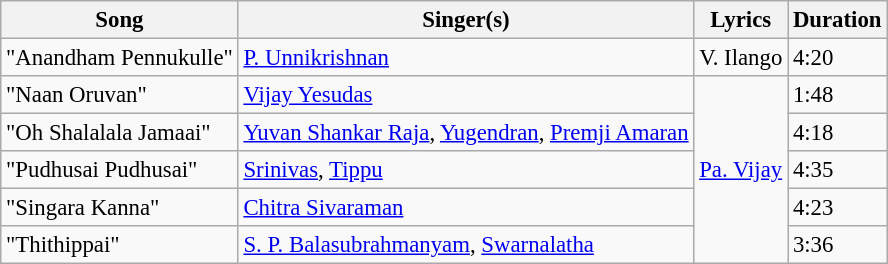<table class="wikitable" style="font-size:95%;">
<tr>
<th>Song</th>
<th>Singer(s)</th>
<th>Lyrics</th>
<th>Duration</th>
</tr>
<tr>
<td>"Anandham Pennukulle"</td>
<td><a href='#'>P. Unnikrishnan</a></td>
<td>V. Ilango</td>
<td>4:20</td>
</tr>
<tr>
<td>"Naan Oruvan"</td>
<td><a href='#'>Vijay Yesudas</a></td>
<td rowspan=5><a href='#'>Pa. Vijay</a></td>
<td>1:48</td>
</tr>
<tr>
<td>"Oh Shalalala Jamaai"</td>
<td><a href='#'>Yuvan Shankar Raja</a>, <a href='#'>Yugendran</a>, <a href='#'>Premji Amaran</a></td>
<td>4:18</td>
</tr>
<tr>
<td>"Pudhusai Pudhusai"</td>
<td><a href='#'>Srinivas</a>, <a href='#'>Tippu</a></td>
<td>4:35</td>
</tr>
<tr>
<td>"Singara Kanna"</td>
<td><a href='#'>Chitra Sivaraman</a></td>
<td>4:23</td>
</tr>
<tr>
<td>"Thithippai"</td>
<td><a href='#'>S. P. Balasubrahmanyam</a>, <a href='#'>Swarnalatha</a></td>
<td>3:36</td>
</tr>
</table>
